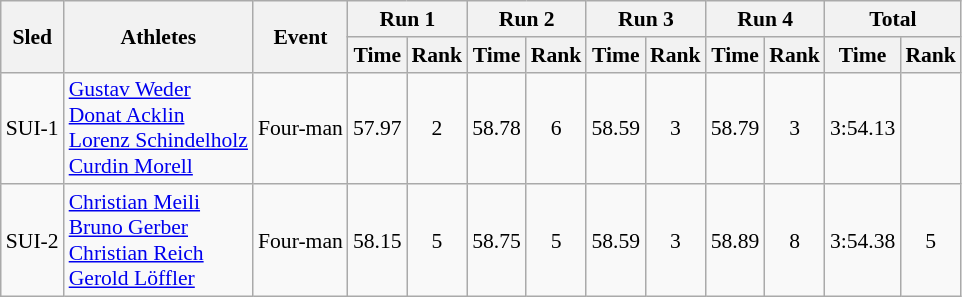<table class="wikitable"  border="1" style="font-size:90%">
<tr>
<th rowspan="2">Sled</th>
<th rowspan="2">Athletes</th>
<th rowspan="2">Event</th>
<th colspan="2">Run 1</th>
<th colspan="2">Run 2</th>
<th colspan="2">Run 3</th>
<th colspan="2">Run 4</th>
<th colspan="2">Total</th>
</tr>
<tr>
<th>Time</th>
<th>Rank</th>
<th>Time</th>
<th>Rank</th>
<th>Time</th>
<th>Rank</th>
<th>Time</th>
<th>Rank</th>
<th>Time</th>
<th>Rank</th>
</tr>
<tr>
<td align="center">SUI-1</td>
<td><a href='#'>Gustav Weder</a><br><a href='#'>Donat Acklin</a><br><a href='#'>Lorenz Schindelholz</a><br><a href='#'>Curdin Morell</a></td>
<td>Four-man</td>
<td align="center">57.97</td>
<td align="center">2</td>
<td align="center">58.78</td>
<td align="center">6</td>
<td align="center">58.59</td>
<td align="center">3</td>
<td align="center">58.79</td>
<td align="center">3</td>
<td align="center">3:54.13</td>
<td align="center"></td>
</tr>
<tr>
<td align="center">SUI-2</td>
<td><a href='#'>Christian Meili</a><br><a href='#'>Bruno Gerber</a><br><a href='#'>Christian Reich</a><br><a href='#'>Gerold Löffler</a></td>
<td>Four-man</td>
<td align="center">58.15</td>
<td align="center">5</td>
<td align="center">58.75</td>
<td align="center">5</td>
<td align="center">58.59</td>
<td align="center">3</td>
<td align="center">58.89</td>
<td align="center">8</td>
<td align="center">3:54.38</td>
<td align="center">5</td>
</tr>
</table>
